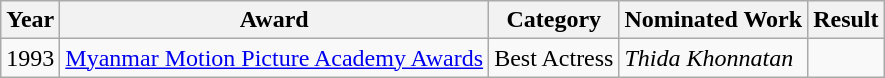<table class="wikitable">
<tr>
<th>Year</th>
<th>Award</th>
<th>Category</th>
<th>Nominated Work</th>
<th>Result</th>
</tr>
<tr>
<td>1993</td>
<td><a href='#'>Myanmar Motion Picture Academy Awards</a></td>
<td>Best Actress</td>
<td><em>Thida Khonnatan</em></td>
<td></td>
</tr>
</table>
